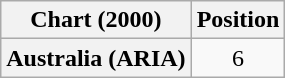<table class="wikitable plainrowheaders" style="text-align:center">
<tr>
<th scope="col">Chart (2000)</th>
<th scope="col">Position</th>
</tr>
<tr>
<th scope="row">Australia (ARIA)</th>
<td>6</td>
</tr>
</table>
